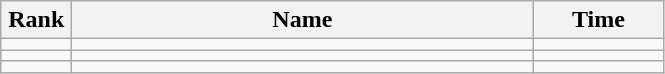<table class=wikitable style="text-align:center">
<tr>
<th width=40>Rank</th>
<th width=300>Name</th>
<th width=80>Time</th>
</tr>
<tr>
<td></td>
<td style="text-align:left"></td>
<td></td>
</tr>
<tr>
<td></td>
<td style="text-align:left"></td>
<td></td>
</tr>
<tr>
<td></td>
<td style="text-align:left"></td>
<td></td>
</tr>
</table>
